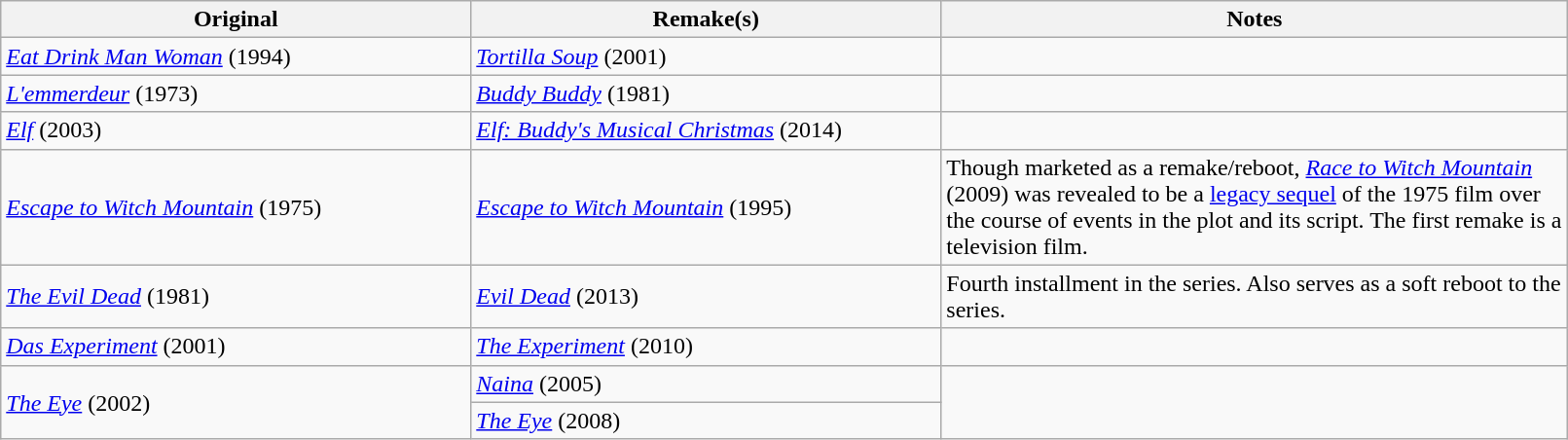<table class="wikitable" style="width:85%">
<tr>
<th style="width:30%">Original</th>
<th style="width:30%">Remake(s)</th>
<th>Notes</th>
</tr>
<tr>
<td><em><a href='#'>Eat Drink Man Woman</a></em> (1994)</td>
<td><em><a href='#'>Tortilla Soup</a></em> (2001)</td>
<td></td>
</tr>
<tr>
<td><em><a href='#'>L'emmerdeur</a></em> (1973)</td>
<td><em><a href='#'>Buddy Buddy</a></em> (1981)</td>
<td></td>
</tr>
<tr>
<td><em> <a href='#'>Elf</a></em> (2003)</td>
<td><em><a href='#'>Elf: Buddy's Musical Christmas</a></em> (2014)</td>
<td></td>
</tr>
<tr>
<td><em><a href='#'>Escape to Witch Mountain</a></em> (1975)</td>
<td><em><a href='#'>Escape to Witch Mountain</a></em> (1995)</td>
<td>Though marketed as a remake/reboot, <em><a href='#'>Race to Witch Mountain</a></em> (2009) was revealed to be a <a href='#'>legacy sequel</a> of the 1975 film over the course of events in the plot and its script. The first remake is a television film.</td>
</tr>
<tr>
<td><em><a href='#'>The Evil Dead</a></em> (1981)</td>
<td><em><a href='#'>Evil Dead</a></em> (2013)</td>
<td>Fourth installment in the series. Also serves as a soft reboot to the series.</td>
</tr>
<tr>
<td><em><a href='#'>Das Experiment</a></em> (2001)</td>
<td><em><a href='#'>The Experiment</a></em> (2010)</td>
<td></td>
</tr>
<tr>
<td rowspan="2"><em><a href='#'>The Eye</a></em> (2002)</td>
<td><em><a href='#'>Naina</a></em>  (2005)</td>
<td rowspan="2"></td>
</tr>
<tr>
<td><em><a href='#'>The Eye</a></em> (2008)</td>
</tr>
</table>
